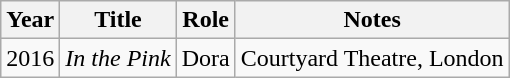<table class="wikitable sortable">
<tr>
<th>Year</th>
<th>Title</th>
<th>Role</th>
<th class="unsortable">Notes</th>
</tr>
<tr>
<td>2016</td>
<td><em>In the Pink</em></td>
<td>Dora</td>
<td>Courtyard Theatre, London</td>
</tr>
</table>
